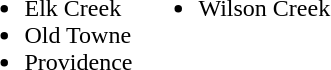<table border="0">
<tr>
<td valign="top"><br><ul><li>Elk Creek</li><li>Old Towne</li><li>Providence</li></ul></td>
<td valign="top"><br><ul><li>Wilson Creek</li></ul></td>
</tr>
</table>
